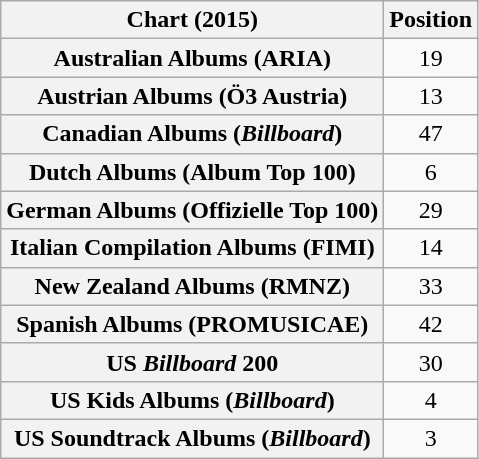<table class="wikitable sortable plainrowheaders" style="text-align:center">
<tr>
<th scope="col">Chart (2015)</th>
<th scope="col">Position</th>
</tr>
<tr>
<th scope="row">Australian Albums (ARIA)</th>
<td>19</td>
</tr>
<tr>
<th scope="row">Austrian Albums (Ö3 Austria)</th>
<td>13</td>
</tr>
<tr>
<th scope="row">Canadian Albums (<em>Billboard</em>)</th>
<td>47</td>
</tr>
<tr>
<th scope="row">Dutch Albums (Album Top 100)</th>
<td>6</td>
</tr>
<tr>
<th scope="row">German Albums (Offizielle Top 100)</th>
<td>29</td>
</tr>
<tr>
<th scope="row">Italian Compilation Albums (FIMI)</th>
<td>14</td>
</tr>
<tr>
<th scope="row">New Zealand Albums (RMNZ)</th>
<td>33</td>
</tr>
<tr>
<th scope="row">Spanish Albums (PROMUSICAE)</th>
<td>42</td>
</tr>
<tr>
<th scope="row">US <em>Billboard</em> 200</th>
<td>30</td>
</tr>
<tr>
<th scope="row">US Kids Albums (<em>Billboard</em>)</th>
<td>4</td>
</tr>
<tr>
<th scope="row">US Soundtrack Albums (<em>Billboard</em>)</th>
<td>3</td>
</tr>
</table>
